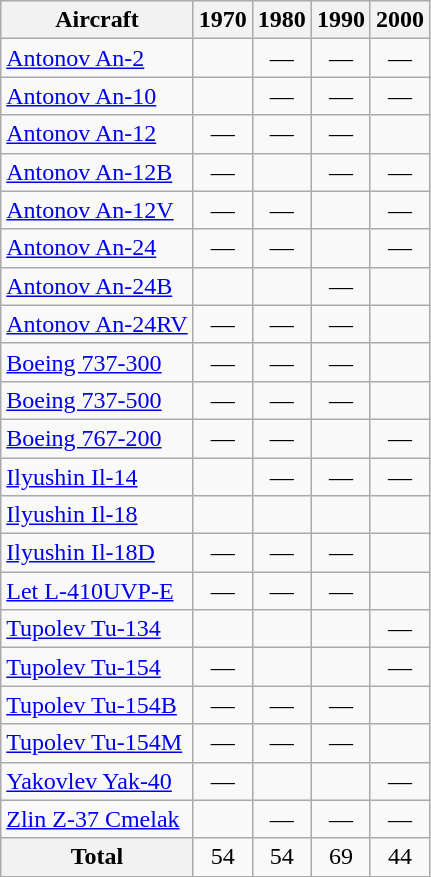<table class="wikitable sortable toccolours">
<tr>
<th>Aircraft</th>
<th>1970</th>
<th>1980</th>
<th>1990</th>
<th>2000</th>
</tr>
<tr>
<td><a href='#'>Antonov An-2</a></td>
<td></td>
<td align=center>—</td>
<td align=center>—</td>
<td align=center>—</td>
</tr>
<tr>
<td><a href='#'>Antonov An-10</a></td>
<td></td>
<td align=center>—</td>
<td align=center>—</td>
<td align=center>—</td>
</tr>
<tr>
<td><a href='#'>Antonov An-12</a></td>
<td align=center>—</td>
<td align=center>—</td>
<td align=center>—</td>
<td align=center></td>
</tr>
<tr>
<td><a href='#'>Antonov An-12B</a></td>
<td align=center>—</td>
<td align=center></td>
<td align=center>—</td>
<td align=center>—</td>
</tr>
<tr>
<td><a href='#'>Antonov An-12V</a></td>
<td align=center>—</td>
<td align=center>—</td>
<td align=center></td>
<td align=center>—</td>
</tr>
<tr>
<td><a href='#'>Antonov An-24</a></td>
<td align=center>—</td>
<td align=center>—</td>
<td align=center></td>
<td align=center>—</td>
</tr>
<tr>
<td><a href='#'>Antonov An-24B</a></td>
<td align=center></td>
<td align=center></td>
<td align=center>—</td>
<td align=center></td>
</tr>
<tr>
<td><a href='#'>Antonov An-24RV</a></td>
<td align=center>—</td>
<td align=center>—</td>
<td align=center>—</td>
<td align=center></td>
</tr>
<tr>
<td><a href='#'>Boeing 737-300</a></td>
<td align=center>—</td>
<td align=center>—</td>
<td align=center>—</td>
<td align=center></td>
</tr>
<tr>
<td><a href='#'>Boeing 737-500</a></td>
<td align=center>—</td>
<td align=center>—</td>
<td align=center>—</td>
<td align=center></td>
</tr>
<tr>
<td><a href='#'>Boeing 767-200</a></td>
<td align=center>—</td>
<td align=center>—</td>
<td align=center></td>
<td align=center>—</td>
</tr>
<tr>
<td><a href='#'>Ilyushin Il-14</a></td>
<td align=center></td>
<td align=center>—</td>
<td align=center>—</td>
<td align=center>—</td>
</tr>
<tr>
<td><a href='#'>Ilyushin Il-18</a></td>
<td align=center></td>
<td align=center></td>
<td align=center></td>
<td align=center></td>
</tr>
<tr>
<td><a href='#'>Ilyushin Il-18D</a></td>
<td align=center>—</td>
<td align=center>—</td>
<td align=center>—</td>
<td align=center></td>
</tr>
<tr>
<td><a href='#'>Let L-410UVP-E</a></td>
<td align=center>—</td>
<td align=center>—</td>
<td align=center>—</td>
<td align=center></td>
</tr>
<tr>
<td><a href='#'>Tupolev Tu-134</a></td>
<td align=center></td>
<td align=center></td>
<td align=center></td>
<td align=center>—</td>
</tr>
<tr>
<td><a href='#'>Tupolev Tu-154</a></td>
<td align=center>—</td>
<td align=center></td>
<td align=center></td>
<td align=center>—</td>
</tr>
<tr>
<td><a href='#'>Tupolev Tu-154B</a></td>
<td align=center>—</td>
<td align=center>—</td>
<td align=center>—</td>
<td align=center></td>
</tr>
<tr>
<td><a href='#'>Tupolev Tu-154M</a></td>
<td align=center>—</td>
<td align=center>—</td>
<td align=center>—</td>
<td align=center></td>
</tr>
<tr>
<td><a href='#'>Yakovlev Yak-40</a></td>
<td align=center>—</td>
<td align=center></td>
<td align=center></td>
<td align=center>—</td>
</tr>
<tr>
<td><a href='#'>Zlin Z-37 Cmelak</a></td>
<td></td>
<td align=center>—</td>
<td align=center>—</td>
<td align=center>—</td>
</tr>
<tr>
<th>Total</th>
<td align=center>54</td>
<td align=center>54</td>
<td align=center>69</td>
<td align=center>44</td>
</tr>
</table>
